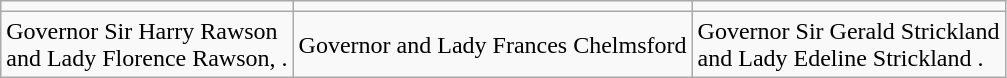<table class="wikitable" border="1">
<tr>
<td></td>
<td></td>
<td></td>
</tr>
<tr>
<td>Governor Sir Harry Rawson<br>and Lady Florence Rawson, .</td>
<td>Governor and Lady Frances Chelmsford</td>
<td>Governor Sir Gerald Strickland<br>and Lady Edeline Strickland .</td>
</tr>
</table>
